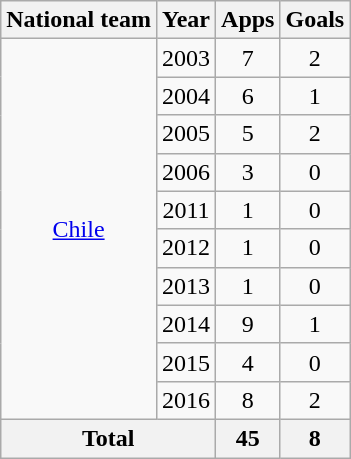<table class="wikitable" style="text-align:center">
<tr>
<th>National team</th>
<th>Year</th>
<th>Apps</th>
<th>Goals</th>
</tr>
<tr>
<td rowspan="10"><a href='#'>Chile</a></td>
<td>2003</td>
<td>7</td>
<td>2</td>
</tr>
<tr>
<td>2004</td>
<td>6</td>
<td>1</td>
</tr>
<tr>
<td>2005</td>
<td>5</td>
<td>2</td>
</tr>
<tr>
<td>2006</td>
<td>3</td>
<td>0</td>
</tr>
<tr>
<td>2011</td>
<td>1</td>
<td>0</td>
</tr>
<tr>
<td>2012</td>
<td>1</td>
<td>0</td>
</tr>
<tr>
<td>2013</td>
<td>1</td>
<td>0</td>
</tr>
<tr>
<td>2014</td>
<td>9</td>
<td>1</td>
</tr>
<tr>
<td>2015</td>
<td>4</td>
<td>0</td>
</tr>
<tr>
<td>2016</td>
<td>8</td>
<td>2</td>
</tr>
<tr>
<th colspan="2">Total</th>
<th>45</th>
<th>8</th>
</tr>
</table>
